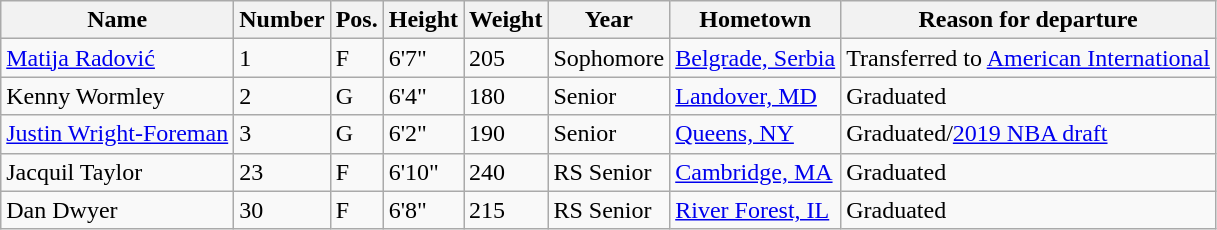<table class="wikitable sortable" border="1">
<tr>
<th>Name</th>
<th>Number</th>
<th>Pos.</th>
<th>Height</th>
<th>Weight</th>
<th>Year</th>
<th>Hometown</th>
<th class="unsortable">Reason for departure</th>
</tr>
<tr>
<td><a href='#'>Matija Radović</a></td>
<td>1</td>
<td>F</td>
<td>6'7"</td>
<td>205</td>
<td>Sophomore</td>
<td><a href='#'>Belgrade, Serbia</a></td>
<td>Transferred to <a href='#'>American International</a></td>
</tr>
<tr>
<td>Kenny Wormley</td>
<td>2</td>
<td>G</td>
<td>6'4"</td>
<td>180</td>
<td>Senior</td>
<td><a href='#'>Landover, MD</a></td>
<td>Graduated</td>
</tr>
<tr>
<td><a href='#'>Justin Wright-Foreman</a></td>
<td>3</td>
<td>G</td>
<td>6'2"</td>
<td>190</td>
<td>Senior</td>
<td><a href='#'>Queens, NY</a></td>
<td>Graduated/<a href='#'>2019 NBA draft</a></td>
</tr>
<tr>
<td>Jacquil Taylor</td>
<td>23</td>
<td>F</td>
<td>6'10"</td>
<td>240</td>
<td>RS Senior</td>
<td><a href='#'>Cambridge, MA</a></td>
<td>Graduated</td>
</tr>
<tr>
<td>Dan Dwyer</td>
<td>30</td>
<td>F</td>
<td>6'8"</td>
<td>215</td>
<td>RS Senior</td>
<td><a href='#'>River Forest, IL</a></td>
<td>Graduated</td>
</tr>
</table>
